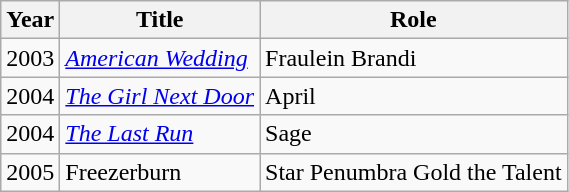<table class="wikitable sortable">
<tr>
<th>Year</th>
<th>Title</th>
<th>Role</th>
</tr>
<tr>
<td>2003</td>
<td><em><a href='#'>American Wedding</a></em></td>
<td>Fraulein Brandi</td>
</tr>
<tr>
<td>2004</td>
<td><em><a href='#'>The Girl Next Door</a></em></td>
<td>April</td>
</tr>
<tr>
<td>2004</td>
<td><em><a href='#'>The Last Run</a></em></td>
<td>Sage</td>
</tr>
<tr>
<td>2005</td>
<td>Freezerburn</td>
<td>Star Penumbra Gold the Talent</td>
</tr>
</table>
